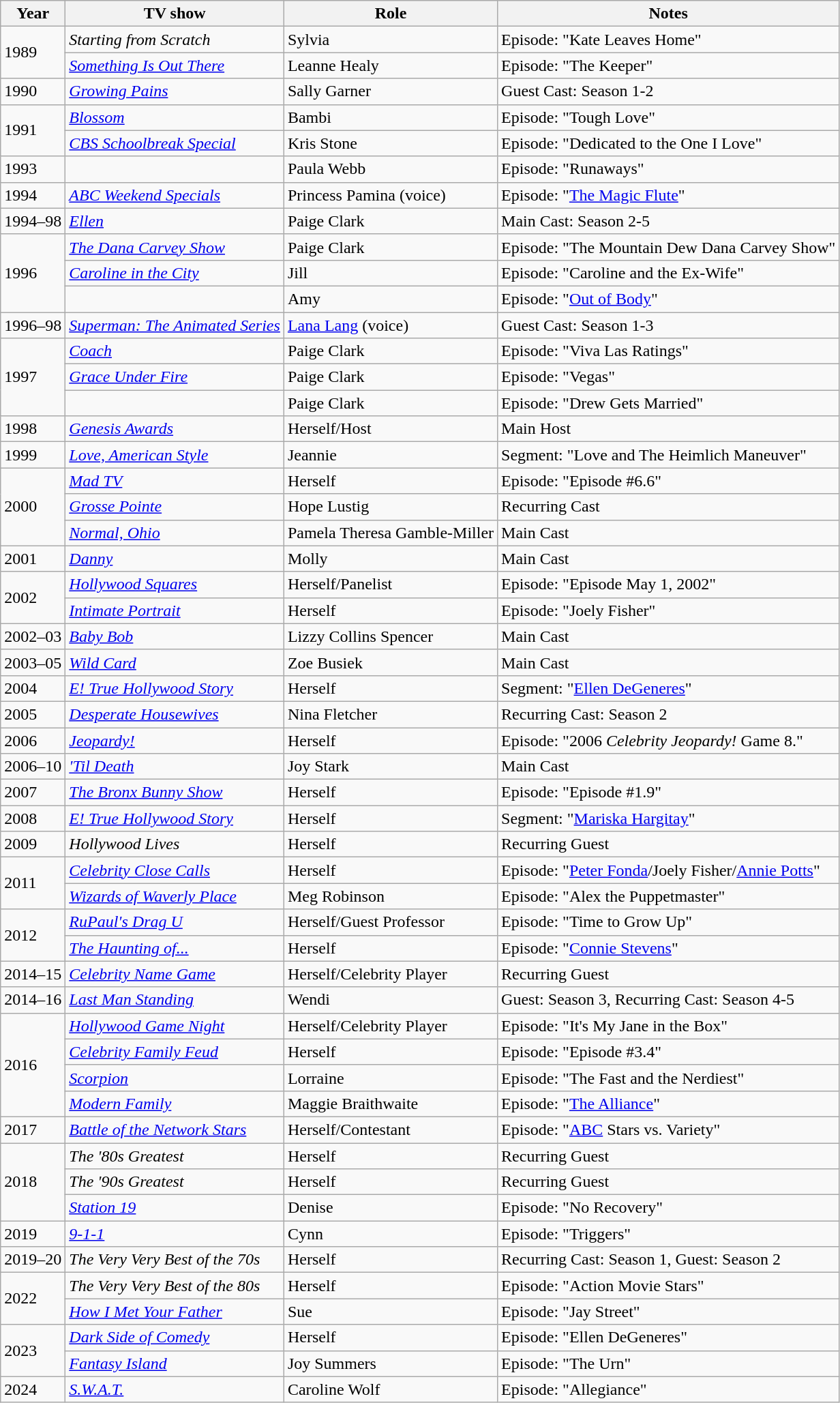<table class="wikitable sortable">
<tr>
<th>Year</th>
<th>TV show</th>
<th>Role</th>
<th>Notes</th>
</tr>
<tr>
<td rowspan="2">1989</td>
<td><em>Starting from Scratch</em></td>
<td>Sylvia</td>
<td>Episode: "Kate Leaves Home"</td>
</tr>
<tr>
<td><em><a href='#'>Something Is Out There</a></em></td>
<td>Leanne Healy</td>
<td>Episode: "The Keeper"</td>
</tr>
<tr>
<td>1990</td>
<td><em><a href='#'>Growing Pains</a></em></td>
<td>Sally Garner</td>
<td>Guest Cast: Season 1-2</td>
</tr>
<tr>
<td rowspan="2">1991</td>
<td><em><a href='#'>Blossom</a></em></td>
<td>Bambi</td>
<td>Episode: "Tough Love"</td>
</tr>
<tr>
<td><em><a href='#'>CBS Schoolbreak Special</a></em></td>
<td>Kris Stone</td>
<td>Episode: "Dedicated to the One I Love"</td>
</tr>
<tr>
<td>1993</td>
<td><em></em></td>
<td>Paula Webb</td>
<td>Episode: "Runaways"</td>
</tr>
<tr>
<td>1994</td>
<td><em><a href='#'>ABC Weekend Specials</a></em></td>
<td>Princess Pamina (voice)</td>
<td>Episode: "<a href='#'>The Magic Flute</a>"</td>
</tr>
<tr>
<td>1994–98</td>
<td><em><a href='#'>Ellen</a></em></td>
<td>Paige Clark</td>
<td>Main Cast: Season 2-5</td>
</tr>
<tr>
<td rowspan="3">1996</td>
<td><em><a href='#'>The Dana Carvey Show</a></em></td>
<td>Paige Clark</td>
<td>Episode: "The Mountain Dew Dana Carvey Show"</td>
</tr>
<tr>
<td><em><a href='#'>Caroline in the City</a></em></td>
<td>Jill</td>
<td>Episode: "Caroline and the Ex-Wife"</td>
</tr>
<tr>
<td><em></em></td>
<td>Amy</td>
<td>Episode: "<a href='#'>Out of Body</a>"</td>
</tr>
<tr>
<td>1996–98</td>
<td><em><a href='#'>Superman: The Animated Series</a></em></td>
<td><a href='#'>Lana Lang</a> (voice)</td>
<td>Guest Cast: Season 1-3</td>
</tr>
<tr>
<td rowspan="3">1997</td>
<td><em><a href='#'>Coach</a></em></td>
<td>Paige Clark</td>
<td>Episode: "Viva Las Ratings"</td>
</tr>
<tr>
<td><em><a href='#'>Grace Under Fire</a></em></td>
<td>Paige Clark</td>
<td>Episode: "Vegas"</td>
</tr>
<tr>
<td><em></em></td>
<td>Paige Clark</td>
<td>Episode: "Drew Gets Married"</td>
</tr>
<tr>
<td>1998</td>
<td><em><a href='#'>Genesis Awards</a></em></td>
<td>Herself/Host</td>
<td>Main Host</td>
</tr>
<tr>
<td>1999</td>
<td><em><a href='#'>Love, American Style</a></em></td>
<td>Jeannie</td>
<td>Segment: "Love and The Heimlich Maneuver"</td>
</tr>
<tr>
<td rowspan="3">2000</td>
<td><em><a href='#'>Mad TV</a></em></td>
<td>Herself</td>
<td>Episode: "Episode #6.6"</td>
</tr>
<tr>
<td><em><a href='#'>Grosse Pointe</a></em></td>
<td>Hope Lustig</td>
<td>Recurring Cast</td>
</tr>
<tr>
<td><em><a href='#'>Normal, Ohio</a></em></td>
<td>Pamela Theresa Gamble-Miller</td>
<td>Main Cast</td>
</tr>
<tr>
<td>2001</td>
<td><em><a href='#'>Danny</a></em></td>
<td>Molly</td>
<td>Main Cast</td>
</tr>
<tr>
<td rowspan="2">2002</td>
<td><em><a href='#'>Hollywood Squares</a></em></td>
<td>Herself/Panelist</td>
<td>Episode: "Episode May 1, 2002"</td>
</tr>
<tr>
<td><em><a href='#'>Intimate Portrait</a></em></td>
<td>Herself</td>
<td>Episode: "Joely Fisher"</td>
</tr>
<tr>
<td>2002–03</td>
<td><em><a href='#'>Baby Bob</a></em></td>
<td>Lizzy Collins Spencer</td>
<td>Main Cast</td>
</tr>
<tr>
<td>2003–05</td>
<td><em><a href='#'>Wild Card</a></em></td>
<td>Zoe Busiek</td>
<td>Main Cast</td>
</tr>
<tr>
<td>2004</td>
<td><em><a href='#'>E! True Hollywood Story</a></em></td>
<td>Herself</td>
<td>Segment: "<a href='#'>Ellen DeGeneres</a>"</td>
</tr>
<tr>
<td>2005</td>
<td><em><a href='#'>Desperate Housewives</a></em></td>
<td>Nina Fletcher</td>
<td>Recurring Cast: Season 2</td>
</tr>
<tr>
<td>2006</td>
<td><em><a href='#'>Jeopardy!</a></em></td>
<td>Herself</td>
<td>Episode: "2006 <em>Celebrity Jeopardy!</em> Game 8."</td>
</tr>
<tr>
<td>2006–10</td>
<td><em><a href='#'>'Til Death</a></em></td>
<td>Joy Stark</td>
<td>Main Cast</td>
</tr>
<tr>
<td>2007</td>
<td><em><a href='#'>The Bronx Bunny Show</a></em></td>
<td>Herself</td>
<td>Episode: "Episode #1.9"</td>
</tr>
<tr>
<td>2008</td>
<td><em><a href='#'>E! True Hollywood Story</a></em></td>
<td>Herself</td>
<td>Segment: "<a href='#'>Mariska Hargitay</a>"</td>
</tr>
<tr>
<td>2009</td>
<td><em>Hollywood Lives</em></td>
<td>Herself</td>
<td>Recurring Guest</td>
</tr>
<tr>
<td rowspan="2">2011</td>
<td><em><a href='#'>Celebrity Close Calls</a></em></td>
<td>Herself</td>
<td>Episode: "<a href='#'>Peter Fonda</a>/Joely Fisher/<a href='#'>Annie Potts</a>"</td>
</tr>
<tr>
<td><em><a href='#'>Wizards of Waverly Place</a></em></td>
<td>Meg Robinson</td>
<td>Episode: "Alex the Puppetmaster"</td>
</tr>
<tr>
<td rowspan="2">2012</td>
<td><em><a href='#'>RuPaul's Drag U</a></em></td>
<td>Herself/Guest Professor</td>
<td>Episode: "Time to Grow Up"</td>
</tr>
<tr>
<td><em><a href='#'>The Haunting of...</a></em></td>
<td>Herself</td>
<td>Episode: "<a href='#'>Connie Stevens</a>"</td>
</tr>
<tr>
<td>2014–15</td>
<td><em><a href='#'>Celebrity Name Game</a></em></td>
<td>Herself/Celebrity Player</td>
<td>Recurring Guest</td>
</tr>
<tr>
<td>2014–16</td>
<td><em><a href='#'>Last Man Standing</a></em></td>
<td>Wendi</td>
<td>Guest: Season 3, Recurring Cast: Season 4-5</td>
</tr>
<tr>
<td rowspan="4">2016</td>
<td><em><a href='#'>Hollywood Game Night</a></em></td>
<td>Herself/Celebrity Player</td>
<td>Episode: "It's My Jane in the Box"</td>
</tr>
<tr>
<td><em><a href='#'>Celebrity Family Feud</a></em></td>
<td>Herself</td>
<td>Episode: "Episode #3.4"</td>
</tr>
<tr>
<td><em><a href='#'>Scorpion</a></em></td>
<td>Lorraine</td>
<td>Episode: "The Fast and the Nerdiest"</td>
</tr>
<tr>
<td><em><a href='#'>Modern Family</a></em></td>
<td>Maggie Braithwaite</td>
<td>Episode: "<a href='#'>The Alliance</a>"</td>
</tr>
<tr>
<td>2017</td>
<td><em><a href='#'>Battle of the Network Stars</a></em></td>
<td>Herself/Contestant</td>
<td>Episode: "<a href='#'>ABC</a> Stars vs. Variety"</td>
</tr>
<tr>
<td rowspan="3">2018</td>
<td><em>The '80s Greatest</em></td>
<td>Herself</td>
<td>Recurring Guest</td>
</tr>
<tr>
<td><em>The '90s Greatest</em></td>
<td>Herself</td>
<td>Recurring Guest</td>
</tr>
<tr>
<td><em><a href='#'>Station 19</a></em></td>
<td>Denise</td>
<td>Episode: "No Recovery"</td>
</tr>
<tr>
<td>2019</td>
<td><em><a href='#'>9-1-1</a></em></td>
<td>Cynn</td>
<td>Episode: "Triggers"</td>
</tr>
<tr>
<td>2019–20</td>
<td><em>The Very Very Best of the 70s</em></td>
<td>Herself</td>
<td>Recurring Cast: Season 1, Guest: Season 2</td>
</tr>
<tr>
<td rowspan="2">2022</td>
<td><em>The Very Very Best of the 80s</em></td>
<td>Herself</td>
<td>Episode: "Action Movie Stars"</td>
</tr>
<tr>
<td><em><a href='#'>How I Met Your Father</a></em></td>
<td>Sue</td>
<td>Episode: "Jay Street"</td>
</tr>
<tr>
<td rowspan="2">2023</td>
<td><em><a href='#'>Dark Side of Comedy</a></em></td>
<td>Herself</td>
<td>Episode: "Ellen DeGeneres"</td>
</tr>
<tr>
<td><em><a href='#'>Fantasy Island</a></em></td>
<td>Joy Summers</td>
<td>Episode: "The Urn"</td>
</tr>
<tr>
<td>2024</td>
<td><em><a href='#'>S.W.A.T.</a></em></td>
<td>Caroline Wolf</td>
<td>Episode: "Allegiance"</td>
</tr>
</table>
